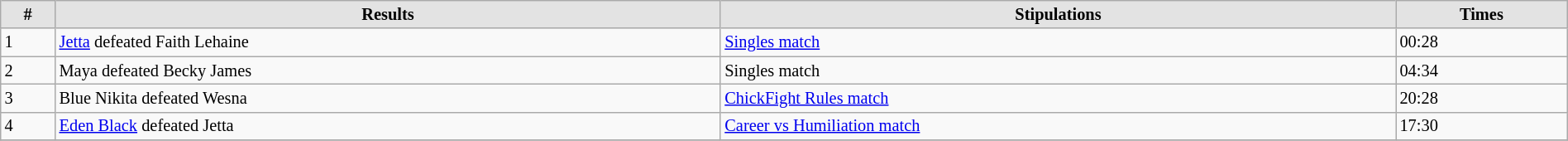<table style="font-size: 85%; text-align: left;" class="wikitable sortable" width="100%">
<tr>
<th style="border-style: none none solid solid; background: #e3e3e3"><strong>#</strong></th>
<th style="border-style: none none solid solid; background: #e3e3e3"><strong>Results</strong></th>
<th style="border-style: none none solid solid; background: #e3e3e3"><strong>Stipulations</strong></th>
<th style="border-style: none none solid solid; background: #e3e3e3"><strong>Times</strong></th>
</tr>
<tr>
<td>1</td>
<td><a href='#'>Jetta</a> defeated Faith Lehaine</td>
<td><a href='#'>Singles match</a></td>
<td>00:28</td>
</tr>
<tr>
<td>2</td>
<td>Maya defeated Becky James</td>
<td>Singles match</td>
<td>04:34</td>
</tr>
<tr>
<td>3</td>
<td>Blue Nikita defeated Wesna</td>
<td><a href='#'>ChickFight Rules match</a></td>
<td>20:28</td>
</tr>
<tr>
<td>4</td>
<td><a href='#'>Eden Black</a> defeated Jetta</td>
<td><a href='#'>Career vs Humiliation match</a></td>
<td>17:30</td>
</tr>
<tr>
</tr>
</table>
